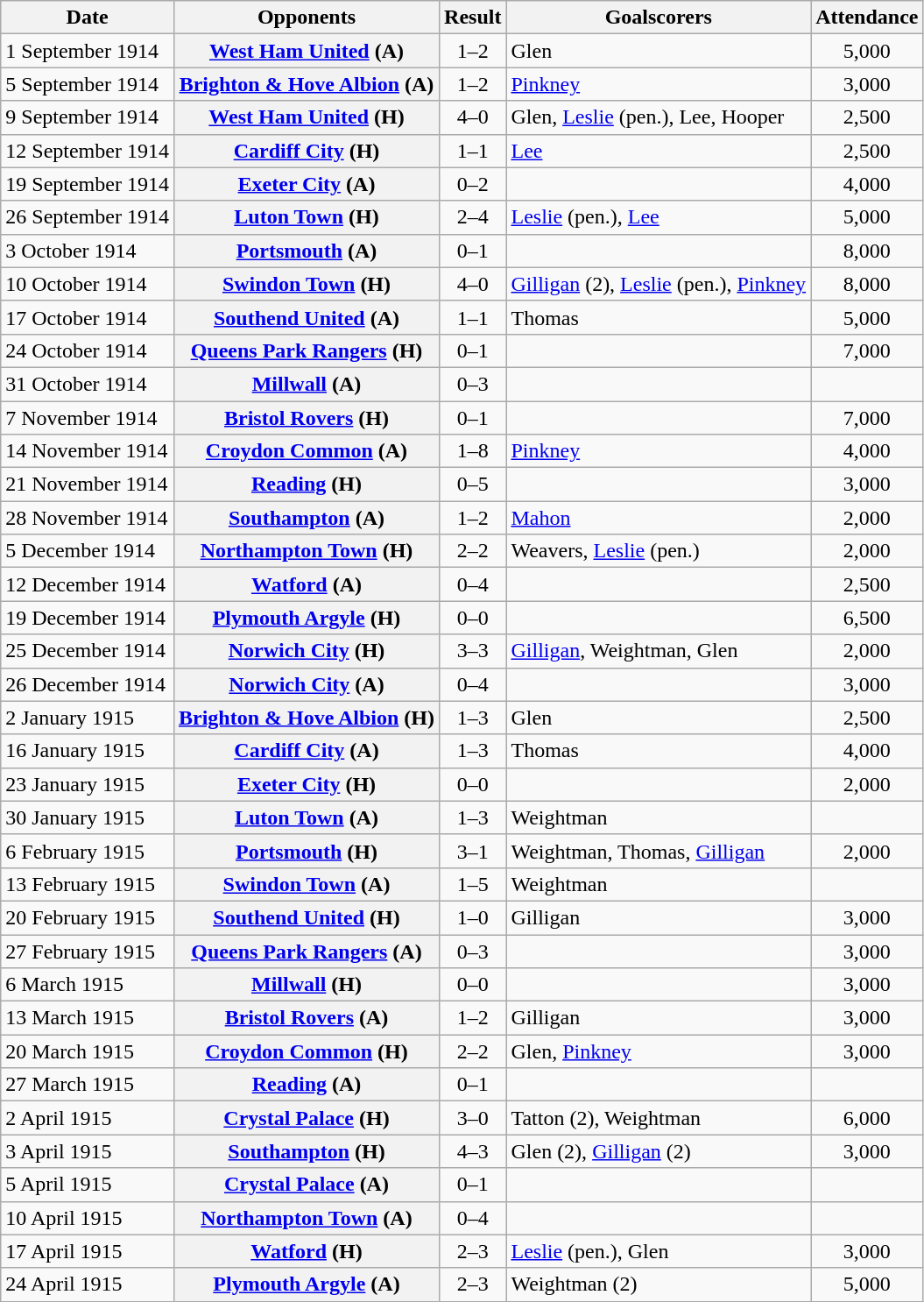<table class="wikitable plainrowheaders sortable">
<tr>
<th scope=col>Date</th>
<th scope=col>Opponents</th>
<th scope=col>Result</th>
<th scope=col class=unsortable>Goalscorers</th>
<th scope=col>Attendance</th>
</tr>
<tr>
<td>1 September 1914</td>
<th scope=row><a href='#'>West Ham United</a> (A)</th>
<td align=center>1–2</td>
<td>Glen</td>
<td align=center>5,000</td>
</tr>
<tr>
<td>5 September 1914</td>
<th scope=row><a href='#'>Brighton & Hove Albion</a> (A)</th>
<td align=center>1–2</td>
<td><a href='#'>Pinkney</a></td>
<td align=center>3,000</td>
</tr>
<tr>
<td>9 September 1914</td>
<th scope=row><a href='#'>West Ham United</a> (H)</th>
<td align=center>4–0</td>
<td>Glen, <a href='#'>Leslie</a> (pen.), Lee, Hooper</td>
<td align=center>2,500</td>
</tr>
<tr>
<td>12 September 1914</td>
<th scope=row><a href='#'>Cardiff City</a> (H)</th>
<td align=center>1–1</td>
<td><a href='#'>Lee</a></td>
<td align=center>2,500</td>
</tr>
<tr>
<td>19 September 1914</td>
<th scope=row><a href='#'>Exeter City</a> (A)</th>
<td align=center>0–2</td>
<td></td>
<td align=center>4,000</td>
</tr>
<tr>
<td>26 September 1914</td>
<th scope=row><a href='#'>Luton Town</a> (H)</th>
<td align=center>2–4</td>
<td><a href='#'>Leslie</a> (pen.), <a href='#'>Lee</a></td>
<td align=center>5,000</td>
</tr>
<tr>
<td>3 October 1914</td>
<th scope=row><a href='#'>Portsmouth</a> (A)</th>
<td align=center>0–1</td>
<td></td>
<td align=center>8,000</td>
</tr>
<tr>
<td>10 October 1914</td>
<th scope=row><a href='#'>Swindon Town</a> (H)</th>
<td align=center>4–0</td>
<td><a href='#'>Gilligan</a> (2), <a href='#'>Leslie</a> (pen.), <a href='#'>Pinkney</a></td>
<td align=center>8,000</td>
</tr>
<tr>
<td>17 October 1914</td>
<th scope=row><a href='#'>Southend United</a> (A)</th>
<td align=center>1–1</td>
<td>Thomas</td>
<td align=center>5,000</td>
</tr>
<tr>
<td>24 October 1914</td>
<th scope=row><a href='#'>Queens Park Rangers</a> (H)</th>
<td align=center>0–1</td>
<td></td>
<td align=center>7,000</td>
</tr>
<tr>
<td>31 October 1914</td>
<th scope=row><a href='#'>Millwall</a> (A)</th>
<td align=center>0–3</td>
<td></td>
<td align=center></td>
</tr>
<tr>
<td>7 November 1914</td>
<th scope=row><a href='#'>Bristol Rovers</a> (H)</th>
<td align=center>0–1</td>
<td></td>
<td align=center>7,000</td>
</tr>
<tr>
<td>14 November 1914</td>
<th scope=row><a href='#'>Croydon Common</a> (A)</th>
<td align=center>1–8</td>
<td><a href='#'>Pinkney</a></td>
<td align=center>4,000</td>
</tr>
<tr>
<td>21 November 1914</td>
<th scope=row><a href='#'>Reading</a> (H)</th>
<td align=center>0–5</td>
<td></td>
<td align=center>3,000</td>
</tr>
<tr>
<td>28 November 1914</td>
<th scope=row><a href='#'>Southampton</a> (A)</th>
<td align=center>1–2</td>
<td><a href='#'>Mahon</a></td>
<td align=center>2,000</td>
</tr>
<tr>
<td>5 December 1914</td>
<th scope=row><a href='#'>Northampton Town</a> (H)</th>
<td align=center>2–2</td>
<td>Weavers, <a href='#'>Leslie</a> (pen.)</td>
<td align=center>2,000</td>
</tr>
<tr>
<td>12 December 1914</td>
<th scope=row><a href='#'>Watford</a> (A)</th>
<td align=center>0–4</td>
<td></td>
<td align=center>2,500</td>
</tr>
<tr>
<td>19 December 1914</td>
<th scope=row><a href='#'>Plymouth Argyle</a> (H)</th>
<td align=center>0–0</td>
<td></td>
<td align=center>6,500</td>
</tr>
<tr>
<td>25 December 1914</td>
<th scope=row><a href='#'>Norwich City</a> (H)</th>
<td align=center>3–3</td>
<td><a href='#'>Gilligan</a>, Weightman, Glen</td>
<td align=center>2,000</td>
</tr>
<tr>
<td>26 December 1914</td>
<th scope=row><a href='#'>Norwich City</a> (A)</th>
<td align=center>0–4</td>
<td></td>
<td align=center>3,000</td>
</tr>
<tr>
<td>2 January 1915</td>
<th scope=row><a href='#'>Brighton & Hove Albion</a> (H)</th>
<td align=center>1–3</td>
<td>Glen</td>
<td align=center>2,500</td>
</tr>
<tr>
<td>16 January 1915</td>
<th scope=row><a href='#'>Cardiff City</a> (A)</th>
<td align=center>1–3</td>
<td>Thomas</td>
<td align=center>4,000</td>
</tr>
<tr>
<td>23 January 1915</td>
<th scope=row><a href='#'>Exeter City</a> (H)</th>
<td align=center>0–0</td>
<td></td>
<td align=center>2,000</td>
</tr>
<tr>
<td>30 January 1915</td>
<th scope=row><a href='#'>Luton Town</a> (A)</th>
<td align=center>1–3</td>
<td>Weightman</td>
<td align=center></td>
</tr>
<tr>
<td>6 February 1915</td>
<th scope=row><a href='#'>Portsmouth</a> (H)</th>
<td align=center>3–1</td>
<td>Weightman, Thomas, <a href='#'>Gilligan</a></td>
<td align=center>2,000</td>
</tr>
<tr>
<td>13 February 1915</td>
<th scope=row><a href='#'>Swindon Town</a> (A)</th>
<td align=center>1–5</td>
<td>Weightman</td>
<td align=center></td>
</tr>
<tr>
<td>20 February 1915</td>
<th scope=row><a href='#'>Southend United</a> (H)</th>
<td align=center>1–0</td>
<td>Gilligan</td>
<td align=center>3,000</td>
</tr>
<tr>
<td>27 February 1915</td>
<th scope=row><a href='#'>Queens Park Rangers</a> (A)</th>
<td align=center>0–3</td>
<td></td>
<td align=center>3,000</td>
</tr>
<tr>
<td>6 March 1915</td>
<th scope=row><a href='#'>Millwall</a> (H)</th>
<td align=center>0–0</td>
<td></td>
<td align=center>3,000</td>
</tr>
<tr>
<td>13 March 1915</td>
<th scope=row><a href='#'>Bristol Rovers</a> (A)</th>
<td align=center>1–2</td>
<td>Gilligan</td>
<td align=center>3,000</td>
</tr>
<tr>
<td>20 March 1915</td>
<th scope=row><a href='#'>Croydon Common</a> (H)</th>
<td align=center>2–2</td>
<td>Glen, <a href='#'>Pinkney</a></td>
<td align=center>3,000</td>
</tr>
<tr>
<td>27 March 1915</td>
<th scope=row><a href='#'>Reading</a> (A)</th>
<td align=center>0–1</td>
<td></td>
<td align=center></td>
</tr>
<tr>
<td>2 April 1915</td>
<th scope=row><a href='#'>Crystal Palace</a> (H)</th>
<td align=center>3–0</td>
<td>Tatton (2), Weightman</td>
<td align=center>6,000</td>
</tr>
<tr>
<td>3 April 1915</td>
<th scope=row><a href='#'>Southampton</a> (H)</th>
<td align=center>4–3</td>
<td>Glen (2), <a href='#'>Gilligan</a> (2)</td>
<td align=center>3,000</td>
</tr>
<tr>
<td>5 April 1915</td>
<th scope=row><a href='#'>Crystal Palace</a> (A)</th>
<td align=center>0–1</td>
<td></td>
<td align=center></td>
</tr>
<tr>
<td>10 April 1915</td>
<th scope=row><a href='#'>Northampton Town</a> (A)</th>
<td align=center>0–4</td>
<td></td>
<td align=center></td>
</tr>
<tr>
<td>17 April 1915</td>
<th scope=row><a href='#'>Watford</a> (H)</th>
<td align=center>2–3</td>
<td><a href='#'>Leslie</a> (pen.), Glen</td>
<td align=center>3,000</td>
</tr>
<tr>
<td>24 April 1915</td>
<th scope=row><a href='#'>Plymouth Argyle</a> (A)</th>
<td align=center>2–3</td>
<td>Weightman (2)</td>
<td align=center>5,000</td>
</tr>
</table>
